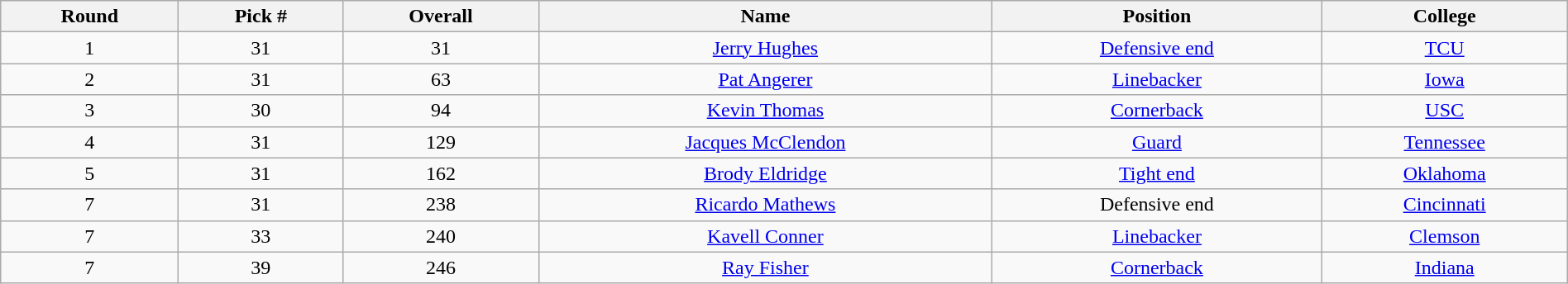<table class="wikitable sortable sortable" style="width: 100%; text-align:center">
<tr>
<th>Round</th>
<th>Pick #</th>
<th>Overall</th>
<th>Name</th>
<th>Position</th>
<th>College</th>
</tr>
<tr>
<td>1</td>
<td>31</td>
<td>31</td>
<td><a href='#'>Jerry Hughes</a></td>
<td><a href='#'>Defensive end</a></td>
<td><a href='#'>TCU</a></td>
</tr>
<tr>
<td>2</td>
<td>31</td>
<td>63</td>
<td><a href='#'>Pat Angerer</a></td>
<td><a href='#'>Linebacker</a></td>
<td><a href='#'>Iowa</a></td>
</tr>
<tr>
<td>3</td>
<td>30</td>
<td>94</td>
<td><a href='#'>Kevin Thomas</a></td>
<td><a href='#'>Cornerback</a></td>
<td><a href='#'>USC</a></td>
</tr>
<tr>
<td>4</td>
<td>31</td>
<td>129</td>
<td><a href='#'>Jacques McClendon</a></td>
<td><a href='#'>Guard</a></td>
<td><a href='#'>Tennessee</a></td>
</tr>
<tr>
<td>5</td>
<td>31</td>
<td>162</td>
<td><a href='#'>Brody Eldridge</a></td>
<td><a href='#'>Tight end</a></td>
<td><a href='#'>Oklahoma</a></td>
</tr>
<tr>
<td>7</td>
<td>31</td>
<td>238</td>
<td><a href='#'>Ricardo Mathews</a></td>
<td>Defensive end</td>
<td><a href='#'>Cincinnati</a></td>
</tr>
<tr>
<td>7</td>
<td>33</td>
<td>240</td>
<td><a href='#'>Kavell Conner</a></td>
<td><a href='#'>Linebacker</a></td>
<td><a href='#'>Clemson</a></td>
</tr>
<tr>
<td>7</td>
<td>39</td>
<td>246</td>
<td><a href='#'>Ray Fisher</a></td>
<td><a href='#'>Cornerback</a></td>
<td><a href='#'>Indiana</a></td>
</tr>
</table>
